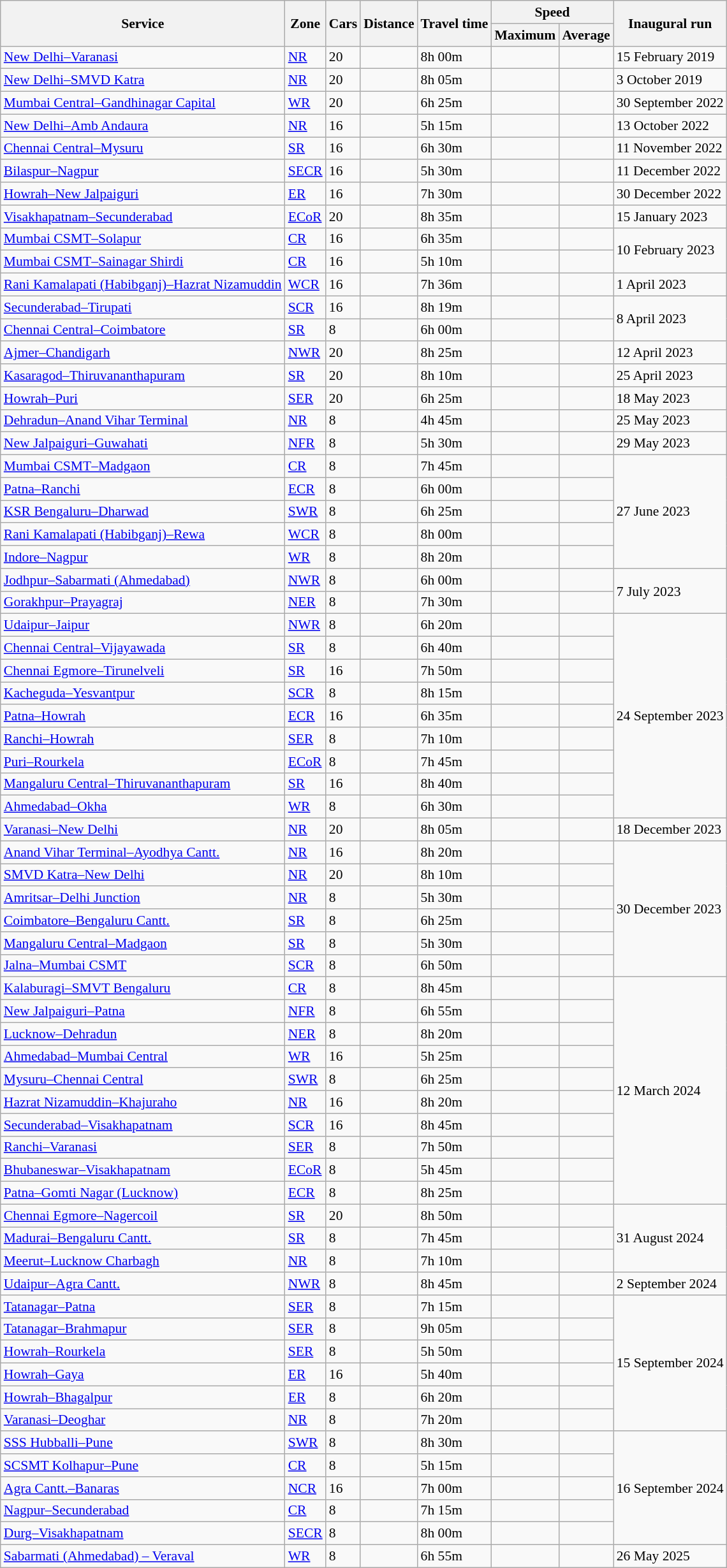<table class="wikitable sortable static-row-numbers static-row-header-center sticky-header-multi" style="font-size: 90%;">
<tr>
<th rowspan="2">Service</th>
<th rowspan="2">Zone</th>
<th rowspan="2">Cars</th>
<th rowspan="2">Distance</th>
<th rowspan="2">Travel time</th>
<th colspan="2">Speed</th>
<th rowspan="2">Inaugural run</th>
</tr>
<tr class="static-row-header">
<th>Maximum</th>
<th>Average</th>
</tr>
<tr>
<td><a href='#'>New Delhi–Varanasi</a></td>
<td><a href='#'>NR</a></td>
<td>20</td>
<td></td>
<td>8h 00m</td>
<td></td>
<td></td>
<td>15 February 2019</td>
</tr>
<tr>
<td><a href='#'>New Delhi–SMVD Katra</a></td>
<td><a href='#'>NR</a></td>
<td>20</td>
<td></td>
<td>8h 05m</td>
<td></td>
<td></td>
<td>3 October 2019</td>
</tr>
<tr>
<td><a href='#'>Mumbai Central–Gandhinagar Capital</a></td>
<td><a href='#'>WR</a></td>
<td>20</td>
<td></td>
<td>6h 25m</td>
<td></td>
<td></td>
<td>30 September 2022</td>
</tr>
<tr>
<td><a href='#'>New Delhi–Amb Andaura</a></td>
<td><a href='#'>NR</a></td>
<td>16</td>
<td></td>
<td>5h 15m</td>
<td></td>
<td></td>
<td>13 October 2022</td>
</tr>
<tr>
<td><a href='#'>Chennai Central–Mysuru</a></td>
<td><a href='#'>SR</a></td>
<td>16</td>
<td></td>
<td>6h 30m</td>
<td></td>
<td></td>
<td>11 November 2022</td>
</tr>
<tr>
<td><a href='#'>Bilaspur–Nagpur</a></td>
<td><a href='#'>SECR</a></td>
<td>16</td>
<td></td>
<td>5h 30m</td>
<td></td>
<td></td>
<td>11 December 2022</td>
</tr>
<tr>
<td><a href='#'>Howrah–New Jalpaiguri</a></td>
<td><a href='#'>ER</a></td>
<td>16</td>
<td></td>
<td>7h 30m</td>
<td></td>
<td></td>
<td>30 December 2022</td>
</tr>
<tr>
<td><a href='#'>Visakhapatnam–Secunderabad</a></td>
<td><a href='#'>ECoR</a></td>
<td>20</td>
<td></td>
<td>8h 35m</td>
<td></td>
<td></td>
<td>15 January 2023</td>
</tr>
<tr>
<td><a href='#'>Mumbai CSMT–Solapur</a></td>
<td><a href='#'>CR</a></td>
<td>16</td>
<td></td>
<td>6h 35m</td>
<td></td>
<td></td>
<td rowspan="2">10 February 2023</td>
</tr>
<tr>
<td><a href='#'>Mumbai CSMT–Sainagar Shirdi</a></td>
<td><a href='#'>CR</a></td>
<td>16</td>
<td></td>
<td>5h 10m</td>
<td></td>
<td></td>
</tr>
<tr>
<td><a href='#'>Rani Kamalapati (Habibganj)–Hazrat Nizamuddin</a></td>
<td><a href='#'>WCR</a></td>
<td>16</td>
<td></td>
<td>7h 36m</td>
<td></td>
<td></td>
<td>1 April 2023</td>
</tr>
<tr>
<td><a href='#'>Secunderabad–Tirupati</a></td>
<td><a href='#'>SCR</a></td>
<td>16</td>
<td></td>
<td>8h 19m</td>
<td></td>
<td></td>
<td rowspan="2">8 April 2023</td>
</tr>
<tr>
<td><a href='#'>Chennai Central–Coimbatore</a></td>
<td><a href='#'>SR</a></td>
<td>8</td>
<td></td>
<td>6h 00m</td>
<td></td>
<td></td>
</tr>
<tr>
<td><a href='#'>Ajmer–Chandigarh</a></td>
<td><a href='#'>NWR</a></td>
<td>20</td>
<td></td>
<td>8h 25m</td>
<td></td>
<td></td>
<td>12 April 2023</td>
</tr>
<tr>
<td><a href='#'>Kasaragod–Thiruvananthapuram</a></td>
<td><a href='#'>SR</a></td>
<td>20</td>
<td></td>
<td>8h 10m</td>
<td></td>
<td></td>
<td>25 April 2023</td>
</tr>
<tr>
<td><a href='#'>Howrah–Puri</a></td>
<td><a href='#'>SER</a></td>
<td>20</td>
<td></td>
<td>6h 25m</td>
<td></td>
<td></td>
<td>18 May 2023</td>
</tr>
<tr>
<td><a href='#'>Dehradun–Anand Vihar Terminal</a></td>
<td><a href='#'>NR</a></td>
<td>8</td>
<td></td>
<td>4h 45m</td>
<td></td>
<td></td>
<td>25 May 2023</td>
</tr>
<tr>
<td><a href='#'>New Jalpaiguri–Guwahati</a></td>
<td><a href='#'>NFR</a></td>
<td>8</td>
<td></td>
<td>5h 30m</td>
<td></td>
<td></td>
<td>29 May 2023</td>
</tr>
<tr>
<td><a href='#'>Mumbai CSMT–Madgaon</a></td>
<td><a href='#'>CR</a></td>
<td>8</td>
<td></td>
<td>7h 45m</td>
<td></td>
<td></td>
<td rowspan="5">27 June 2023</td>
</tr>
<tr>
<td><a href='#'>Patna–Ranchi</a></td>
<td><a href='#'>ECR</a></td>
<td>8</td>
<td></td>
<td>6h 00m</td>
<td></td>
<td></td>
</tr>
<tr>
<td><a href='#'>KSR Bengaluru–Dharwad</a></td>
<td><a href='#'>SWR</a></td>
<td>8</td>
<td></td>
<td>6h 25m</td>
<td></td>
<td></td>
</tr>
<tr>
<td><a href='#'>Rani Kamalapati (Habibganj)–Rewa</a></td>
<td><a href='#'>WCR</a></td>
<td>8</td>
<td></td>
<td>8h 00m</td>
<td></td>
<td></td>
</tr>
<tr>
<td><a href='#'>Indore–Nagpur</a></td>
<td><a href='#'>WR</a></td>
<td>8</td>
<td></td>
<td>8h 20m</td>
<td></td>
<td></td>
</tr>
<tr>
<td><a href='#'>Jodhpur–Sabarmati (Ahmedabad)</a></td>
<td><a href='#'>NWR</a></td>
<td>8</td>
<td></td>
<td>6h 00m</td>
<td></td>
<td></td>
<td rowspan="2">7 July 2023</td>
</tr>
<tr>
<td><a href='#'>Gorakhpur–Prayagraj</a></td>
<td><a href='#'>NER</a></td>
<td>8</td>
<td></td>
<td>7h 30m</td>
<td></td>
<td></td>
</tr>
<tr>
<td><a href='#'>Udaipur–Jaipur</a></td>
<td><a href='#'>NWR</a></td>
<td>8</td>
<td></td>
<td>6h 20m</td>
<td></td>
<td></td>
<td rowspan="9">24 September 2023</td>
</tr>
<tr>
<td><a href='#'>Chennai Central–Vijayawada</a></td>
<td><a href='#'>SR</a></td>
<td>8</td>
<td></td>
<td>6h 40m</td>
<td></td>
<td></td>
</tr>
<tr>
<td><a href='#'>Chennai Egmore–Tirunelveli</a></td>
<td><a href='#'>SR</a></td>
<td>16</td>
<td></td>
<td>7h 50m</td>
<td></td>
<td></td>
</tr>
<tr>
<td><a href='#'>Kacheguda–Yesvantpur</a></td>
<td><a href='#'>SCR</a></td>
<td>8</td>
<td></td>
<td>8h 15m</td>
<td></td>
<td></td>
</tr>
<tr>
<td><a href='#'>Patna–Howrah</a></td>
<td><a href='#'>ECR</a></td>
<td>16</td>
<td></td>
<td>6h 35m</td>
<td></td>
<td></td>
</tr>
<tr>
<td><a href='#'>Ranchi–Howrah</a></td>
<td><a href='#'>SER</a></td>
<td>8</td>
<td></td>
<td>7h 10m</td>
<td></td>
<td></td>
</tr>
<tr>
<td><a href='#'>Puri–Rourkela</a></td>
<td><a href='#'>ECoR</a></td>
<td>8</td>
<td></td>
<td>7h 45m</td>
<td></td>
<td></td>
</tr>
<tr>
<td><a href='#'>Mangaluru Central–Thiruvananthapuram</a></td>
<td><a href='#'>SR</a></td>
<td>16</td>
<td></td>
<td>8h 40m</td>
<td></td>
<td></td>
</tr>
<tr>
<td><a href='#'>Ahmedabad–Okha</a></td>
<td><a href='#'>WR</a></td>
<td>8</td>
<td></td>
<td>6h 30m</td>
<td></td>
<td></td>
</tr>
<tr>
<td><a href='#'>Varanasi–New Delhi</a></td>
<td><a href='#'>NR</a></td>
<td>20</td>
<td></td>
<td>8h 05m</td>
<td></td>
<td></td>
<td>18 December 2023</td>
</tr>
<tr>
<td><a href='#'>Anand Vihar Terminal–Ayodhya Cantt.</a></td>
<td><a href='#'>NR</a></td>
<td>16</td>
<td></td>
<td>8h 20m</td>
<td></td>
<td></td>
<td rowspan="6">30 December 2023</td>
</tr>
<tr>
<td><a href='#'>SMVD Katra–New Delhi</a></td>
<td><a href='#'>NR</a></td>
<td>20</td>
<td></td>
<td>8h 10m</td>
<td></td>
<td></td>
</tr>
<tr>
<td><a href='#'>Amritsar–Delhi Junction</a></td>
<td><a href='#'>NR</a></td>
<td>8</td>
<td></td>
<td>5h 30m</td>
<td></td>
<td></td>
</tr>
<tr>
<td><a href='#'>Coimbatore–Bengaluru Cantt.</a></td>
<td><a href='#'>SR</a></td>
<td>8</td>
<td></td>
<td>6h 25m</td>
<td></td>
<td></td>
</tr>
<tr>
<td><a href='#'>Mangaluru Central–Madgaon</a></td>
<td><a href='#'>SR</a></td>
<td>8</td>
<td></td>
<td>5h 30m</td>
<td></td>
<td></td>
</tr>
<tr>
<td><a href='#'>Jalna–Mumbai CSMT</a></td>
<td><a href='#'>SCR</a></td>
<td>8</td>
<td></td>
<td>6h 50m</td>
<td></td>
<td></td>
</tr>
<tr>
<td><a href='#'>Kalaburagi–SMVT Bengaluru</a></td>
<td><a href='#'>CR</a></td>
<td>8</td>
<td></td>
<td>8h 45m</td>
<td></td>
<td></td>
<td rowspan="10">12 March 2024</td>
</tr>
<tr>
<td><a href='#'>New Jalpaiguri–Patna</a></td>
<td><a href='#'>NFR</a></td>
<td>8</td>
<td></td>
<td>6h 55m</td>
<td></td>
<td></td>
</tr>
<tr>
<td><a href='#'>Lucknow–Dehradun</a></td>
<td><a href='#'>NER</a></td>
<td>8</td>
<td></td>
<td>8h 20m</td>
<td></td>
<td></td>
</tr>
<tr>
<td><a href='#'>Ahmedabad–Mumbai Central</a></td>
<td><a href='#'>WR</a></td>
<td>16</td>
<td></td>
<td>5h 25m</td>
<td></td>
<td></td>
</tr>
<tr>
<td><a href='#'>Mysuru–Chennai Central</a></td>
<td><a href='#'>SWR</a></td>
<td>8</td>
<td></td>
<td>6h 25m</td>
<td></td>
<td></td>
</tr>
<tr>
<td><a href='#'>Hazrat Nizamuddin–Khajuraho</a></td>
<td><a href='#'>NR</a></td>
<td>16</td>
<td></td>
<td>8h 20m</td>
<td></td>
<td></td>
</tr>
<tr>
<td><a href='#'>Secunderabad–Visakhapatnam</a></td>
<td><a href='#'>SCR</a></td>
<td>16</td>
<td></td>
<td>8h 45m</td>
<td></td>
<td></td>
</tr>
<tr>
<td><a href='#'>Ranchi–Varanasi</a></td>
<td><a href='#'>SER</a></td>
<td>8</td>
<td></td>
<td>7h 50m</td>
<td></td>
<td></td>
</tr>
<tr>
<td><a href='#'>Bhubaneswar–Visakhapatnam</a></td>
<td><a href='#'>ECoR</a></td>
<td>8</td>
<td></td>
<td>5h 45m</td>
<td></td>
<td></td>
</tr>
<tr>
<td><a href='#'>Patna–Gomti Nagar (Lucknow)</a></td>
<td><a href='#'>ECR</a></td>
<td>8</td>
<td></td>
<td>8h 25m</td>
<td></td>
<td></td>
</tr>
<tr>
<td><a href='#'>Chennai Egmore–Nagercoil</a></td>
<td><a href='#'>SR</a></td>
<td>20</td>
<td></td>
<td>8h 50m</td>
<td></td>
<td></td>
<td rowspan="3">31 August 2024</td>
</tr>
<tr>
<td><a href='#'>Madurai–Bengaluru Cantt.</a></td>
<td><a href='#'>SR</a></td>
<td>8</td>
<td></td>
<td>7h 45m</td>
<td></td>
<td></td>
</tr>
<tr>
<td><a href='#'>Meerut–Lucknow Charbagh</a></td>
<td><a href='#'>NR</a></td>
<td>8</td>
<td></td>
<td>7h 10m</td>
<td></td>
<td></td>
</tr>
<tr>
<td><a href='#'>Udaipur–Agra Cantt.</a></td>
<td><a href='#'>NWR</a></td>
<td>8</td>
<td></td>
<td>8h 45m</td>
<td></td>
<td></td>
<td>2 September 2024</td>
</tr>
<tr>
<td><a href='#'>Tatanagar–Patna</a></td>
<td><a href='#'>SER</a></td>
<td>8</td>
<td></td>
<td>7h 15m</td>
<td></td>
<td></td>
<td rowspan="6">15 September 2024</td>
</tr>
<tr>
<td><a href='#'>Tatanagar–Brahmapur</a></td>
<td><a href='#'>SER</a></td>
<td>8</td>
<td></td>
<td>9h 05m</td>
<td></td>
<td></td>
</tr>
<tr>
<td><a href='#'>Howrah–Rourkela</a></td>
<td><a href='#'>SER</a></td>
<td>8</td>
<td></td>
<td>5h 50m</td>
<td></td>
<td></td>
</tr>
<tr>
<td><a href='#'>Howrah–Gaya</a></td>
<td><a href='#'>ER</a></td>
<td>16</td>
<td></td>
<td>5h 40m</td>
<td></td>
<td></td>
</tr>
<tr>
<td><a href='#'>Howrah–Bhagalpur</a></td>
<td><a href='#'>ER</a></td>
<td>8</td>
<td></td>
<td>6h 20m</td>
<td></td>
<td></td>
</tr>
<tr>
<td><a href='#'>Varanasi–Deoghar</a></td>
<td><a href='#'>NR</a></td>
<td>8</td>
<td></td>
<td>7h 20m</td>
<td></td>
<td></td>
</tr>
<tr>
<td><a href='#'>SSS Hubballi–Pune</a></td>
<td><a href='#'>SWR</a></td>
<td>8</td>
<td></td>
<td>8h 30m</td>
<td></td>
<td></td>
<td rowspan="5">16 September 2024</td>
</tr>
<tr>
<td><a href='#'>SCSMT Kolhapur–Pune</a></td>
<td><a href='#'>CR</a></td>
<td>8</td>
<td></td>
<td>5h 15m</td>
<td></td>
<td></td>
</tr>
<tr>
<td><a href='#'>Agra Cantt.–Banaras</a></td>
<td><a href='#'>NCR</a></td>
<td>16</td>
<td></td>
<td>7h 00m</td>
<td></td>
<td></td>
</tr>
<tr>
<td><a href='#'>Nagpur–Secunderabad</a></td>
<td><a href='#'>CR</a></td>
<td>8</td>
<td></td>
<td>7h 15m</td>
<td></td>
<td></td>
</tr>
<tr>
<td><a href='#'>Durg–Visakhapatnam</a></td>
<td><a href='#'>SECR</a></td>
<td>8</td>
<td></td>
<td>8h 00m</td>
<td></td>
<td></td>
</tr>
<tr>
<td><a href='#'>Sabarmati (Ahmedabad) – Veraval</a></td>
<td><a href='#'>WR</a></td>
<td>8</td>
<td></td>
<td>6h 55m</td>
<td></td>
<td></td>
<td>26 May 2025 </td>
</tr>
</table>
